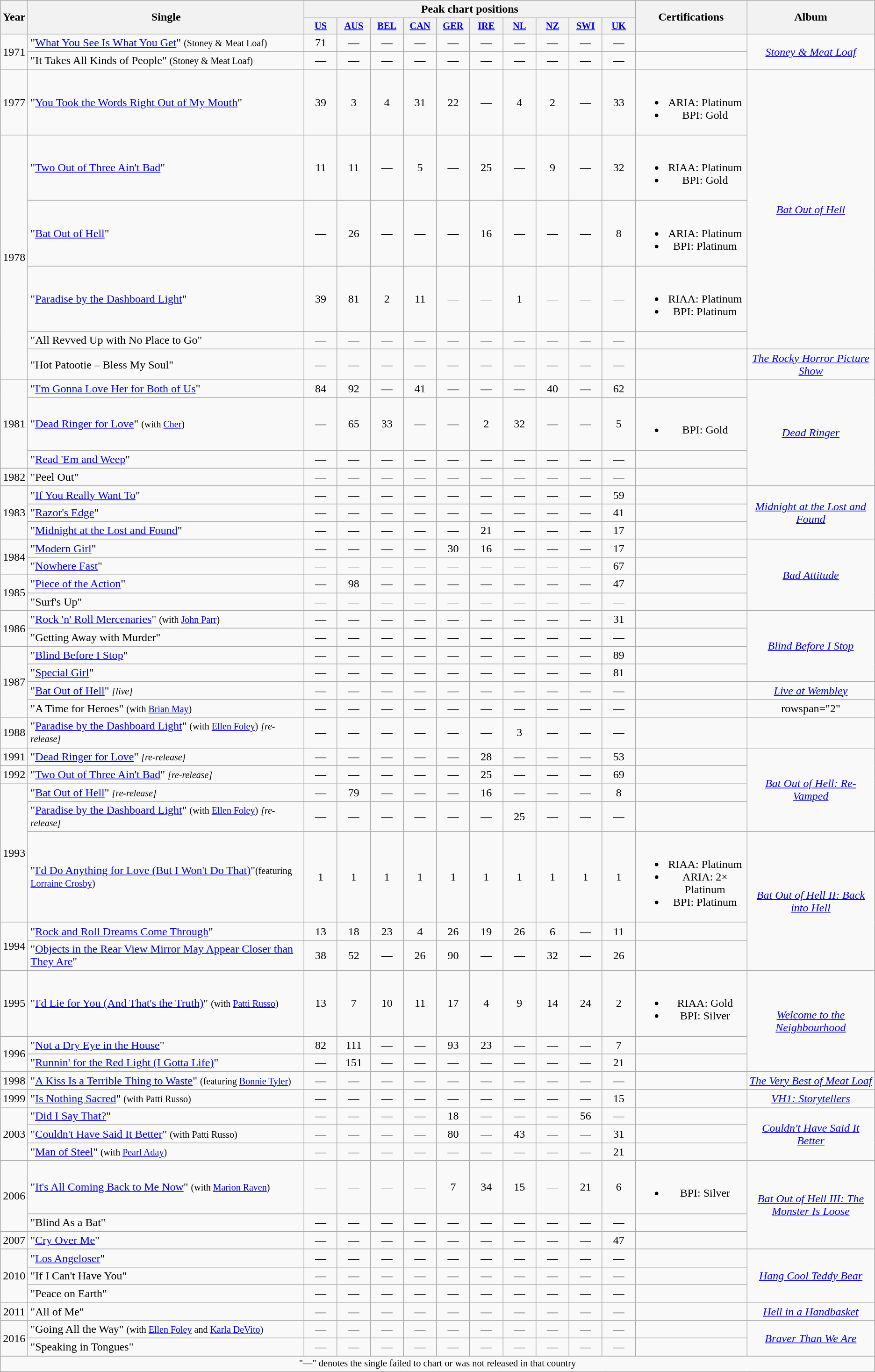<table class="wikitable" style="text-align:center;">
<tr>
<th rowspan="2">Year</th>
<th rowspan="2">Single</th>
<th colspan="10">Peak chart positions</th>
<th rowspan="2">Certifications</th>
<th rowspan="2" style="width:175px;">Album</th>
</tr>
<tr>
<th style="width:3em;font-size:85%"><a href='#'>US</a><br></th>
<th style="width:3em;font-size:85%"><a href='#'>AUS</a><br></th>
<th style="width:3em;font-size:85%"><a href='#'>BEL</a><br></th>
<th style="width:3em;font-size:85%"><a href='#'>CAN</a><br></th>
<th style="width:3em;font-size:85%"><a href='#'>GER</a><br></th>
<th style="width:3em;font-size:85%"><a href='#'>IRE</a><br></th>
<th style="width:3em;font-size:85%"><a href='#'>NL</a><br></th>
<th style="width:3em;font-size:85%"><a href='#'>NZ</a><br></th>
<th style="width:3em;font-size:85%"><a href='#'>SWI</a><br></th>
<th style="width:3em;font-size:85%"><a href='#'>UK</a><br></th>
</tr>
<tr>
<td rowspan="2">1971</td>
<td style="text-align:left;">"<a href='#'>What You See Is What You Get</a>" <small>(Stoney & Meat Loaf)</small></td>
<td>71</td>
<td>—</td>
<td>—</td>
<td>—</td>
<td>—</td>
<td>—</td>
<td>—</td>
<td>—</td>
<td>—</td>
<td>—</td>
<td></td>
<td rowspan="2"><em><a href='#'>Stoney & Meat Loaf</a></em></td>
</tr>
<tr>
<td style="text-align:left;">"It Takes All Kinds of People" <small>(Stoney & Meat Loaf)</small></td>
<td>—</td>
<td>—</td>
<td>—</td>
<td>—</td>
<td>—</td>
<td>—</td>
<td>—</td>
<td>—</td>
<td>—</td>
<td>—</td>
<td></td>
</tr>
<tr>
<td>1977</td>
<td style="text-align:left;">"<a href='#'>You Took the Words Right Out of My Mouth</a>"</td>
<td>39</td>
<td>3</td>
<td>4</td>
<td>31</td>
<td>22</td>
<td>—</td>
<td>4</td>
<td>2</td>
<td>—</td>
<td>33</td>
<td><br><ul><li>ARIA: Platinum</li><li>BPI: Gold</li></ul></td>
<td rowspan="5"><em><a href='#'>Bat Out of Hell</a></em></td>
</tr>
<tr>
<td rowspan="5">1978</td>
<td style="text-align:left;">"<a href='#'>Two Out of Three Ain't Bad</a>"</td>
<td>11</td>
<td>11</td>
<td>—</td>
<td>5</td>
<td>—</td>
<td>25</td>
<td>—</td>
<td>9</td>
<td>—</td>
<td>32</td>
<td><br><ul><li>RIAA: Platinum</li><li>BPI: Gold</li></ul></td>
</tr>
<tr>
<td style="text-align:left;">"<a href='#'>Bat Out of Hell</a>"</td>
<td>—</td>
<td>26</td>
<td>—</td>
<td>—</td>
<td>—</td>
<td>16</td>
<td>—</td>
<td>—</td>
<td>—</td>
<td>8</td>
<td><br><ul><li>ARIA: Platinum</li><li>BPI: Platinum</li></ul></td>
</tr>
<tr>
<td style="text-align:left;">"<a href='#'>Paradise by the Dashboard Light</a>"</td>
<td>39</td>
<td>81</td>
<td>2</td>
<td>11</td>
<td>—</td>
<td>—</td>
<td>1</td>
<td>—</td>
<td>—</td>
<td>—</td>
<td><br><ul><li>RIAA: Platinum</li><li>BPI: Platinum</li></ul></td>
</tr>
<tr>
<td style="text-align:left;">"All Revved Up with No Place to Go"</td>
<td>—</td>
<td>—</td>
<td>—</td>
<td>—</td>
<td>—</td>
<td>—</td>
<td>—</td>
<td>—</td>
<td>—</td>
<td>—</td>
<td></td>
</tr>
<tr>
<td style="text-align:left;">"Hot Patootie – Bless My Soul"</td>
<td>—</td>
<td>—</td>
<td>—</td>
<td>—</td>
<td>—</td>
<td>—</td>
<td>—</td>
<td>—</td>
<td>—</td>
<td>—</td>
<td></td>
<td><em><a href='#'>The Rocky Horror Picture Show</a></em></td>
</tr>
<tr>
<td rowspan="3">1981</td>
<td style="text-align:left;">"<a href='#'>I'm Gonna Love Her for Both of Us</a>"</td>
<td>84</td>
<td>92</td>
<td>—</td>
<td>41</td>
<td>—</td>
<td>—</td>
<td>—</td>
<td>40</td>
<td>—</td>
<td>62</td>
<td></td>
<td rowspan="4"><em><a href='#'>Dead Ringer</a></em></td>
</tr>
<tr>
<td style="text-align:left;">"<a href='#'>Dead Ringer for Love</a>" <small>(with <a href='#'>Cher</a>)</small></td>
<td>—</td>
<td>65</td>
<td>33</td>
<td>—</td>
<td>—</td>
<td>2</td>
<td>32</td>
<td>—</td>
<td>—</td>
<td>5</td>
<td><br><ul><li>BPI: Gold</li></ul></td>
</tr>
<tr>
<td style="text-align:left;">"<a href='#'>Read 'Em and Weep</a>"</td>
<td>—</td>
<td>—</td>
<td>—</td>
<td>—</td>
<td>—</td>
<td>—</td>
<td>—</td>
<td>—</td>
<td>—</td>
<td>—</td>
<td></td>
</tr>
<tr>
<td>1982</td>
<td style="text-align:left;">"Peel Out"</td>
<td>—</td>
<td>—</td>
<td>—</td>
<td>—</td>
<td>—</td>
<td>—</td>
<td>—</td>
<td>—</td>
<td>—</td>
<td>—</td>
<td></td>
</tr>
<tr>
<td rowspan="3">1983</td>
<td style="text-align:left;">"<a href='#'>If You Really Want To</a>"</td>
<td>—</td>
<td>—</td>
<td>—</td>
<td>—</td>
<td>—</td>
<td>—</td>
<td>—</td>
<td>—</td>
<td>—</td>
<td>59</td>
<td></td>
<td rowspan="3"><em><a href='#'>Midnight at the Lost and Found</a></em></td>
</tr>
<tr>
<td style="text-align:left;">"<a href='#'>Razor's Edge</a>"</td>
<td>—</td>
<td>—</td>
<td>—</td>
<td>—</td>
<td>—</td>
<td>—</td>
<td>—</td>
<td>—</td>
<td>—</td>
<td>41</td>
<td></td>
</tr>
<tr>
<td style="text-align:left;">"<a href='#'>Midnight at the Lost and Found</a>"</td>
<td>—</td>
<td>—</td>
<td>—</td>
<td>—</td>
<td>—</td>
<td>21</td>
<td>—</td>
<td>—</td>
<td>—</td>
<td>17</td>
<td></td>
</tr>
<tr>
<td rowspan="2">1984</td>
<td style="text-align:left;">"<a href='#'>Modern Girl</a>"</td>
<td>—</td>
<td>—</td>
<td>—</td>
<td>—</td>
<td>30</td>
<td>16</td>
<td>—</td>
<td>—</td>
<td>—</td>
<td>17</td>
<td></td>
<td rowspan="4"><em><a href='#'>Bad Attitude</a></em></td>
</tr>
<tr>
<td style="text-align:left;">"<a href='#'>Nowhere Fast</a>"</td>
<td>—</td>
<td>—</td>
<td>—</td>
<td>—</td>
<td>—</td>
<td>—</td>
<td>—</td>
<td>—</td>
<td>—</td>
<td>67</td>
<td></td>
</tr>
<tr>
<td rowspan="2">1985</td>
<td style="text-align:left;">"<a href='#'>Piece of the Action</a>"</td>
<td>—</td>
<td>98</td>
<td>—</td>
<td>—</td>
<td>—</td>
<td>—</td>
<td>—</td>
<td>—</td>
<td>—</td>
<td>47</td>
<td></td>
</tr>
<tr>
<td style="text-align:left;">"Surf's Up"</td>
<td>—</td>
<td>—</td>
<td>—</td>
<td>—</td>
<td>—</td>
<td>—</td>
<td>—</td>
<td>—</td>
<td>—</td>
<td>—</td>
<td></td>
</tr>
<tr>
<td rowspan="2">1986</td>
<td style="text-align:left;">"<a href='#'>Rock 'n' Roll Mercenaries</a>" <small>(with <a href='#'>John Parr</a>)</small></td>
<td>—</td>
<td>—</td>
<td>—</td>
<td>—</td>
<td>—</td>
<td>—</td>
<td>—</td>
<td>—</td>
<td>—</td>
<td>31</td>
<td></td>
<td rowspan="4"><em><a href='#'>Blind Before I Stop</a></em></td>
</tr>
<tr>
<td style="text-align:left;">"Getting Away with Murder"</td>
<td>—</td>
<td>—</td>
<td>—</td>
<td>—</td>
<td>—</td>
<td>—</td>
<td>—</td>
<td>—</td>
<td>—</td>
<td>—</td>
<td></td>
</tr>
<tr>
<td rowspan="4">1987</td>
<td style="text-align:left;">"<a href='#'>Blind Before I Stop</a>"</td>
<td>—</td>
<td>—</td>
<td>—</td>
<td>—</td>
<td>—</td>
<td>—</td>
<td>—</td>
<td>—</td>
<td>—</td>
<td>89</td>
<td></td>
</tr>
<tr>
<td style="text-align:left;">"<a href='#'>Special Girl</a>"</td>
<td>—</td>
<td>—</td>
<td>—</td>
<td>—</td>
<td>—</td>
<td>—</td>
<td>—</td>
<td>—</td>
<td>—</td>
<td>81</td>
<td></td>
</tr>
<tr>
<td style="text-align:left;">"<a href='#'>Bat Out of Hell</a>" <small><em>[live]</em></small></td>
<td>—</td>
<td>—</td>
<td>—</td>
<td>—</td>
<td>—</td>
<td>—</td>
<td>—</td>
<td>—</td>
<td>—</td>
<td>—</td>
<td></td>
<td><em><a href='#'>Live at Wembley</a></em></td>
</tr>
<tr>
<td style="text-align:left;">"A Time for Heroes" <small>(with <a href='#'>Brian May</a>)</small></td>
<td>—</td>
<td>—</td>
<td>—</td>
<td>—</td>
<td>—</td>
<td>—</td>
<td>—</td>
<td>—</td>
<td>—</td>
<td>—</td>
<td></td>
<td>rowspan="2" </td>
</tr>
<tr>
<td>1988</td>
<td style="text-align:left;">"<a href='#'>Paradise by the Dashboard Light</a>" <small>(with <a href='#'>Ellen Foley</a>)</small> <small><em>[re-release]</em></small></td>
<td>—</td>
<td>—</td>
<td>—</td>
<td>—</td>
<td>—</td>
<td>—</td>
<td>3</td>
<td>—</td>
<td>—</td>
<td>—</td>
<td></td>
</tr>
<tr>
<td>1991</td>
<td style="text-align:left;">"<a href='#'>Dead Ringer for Love</a>" <small><em>[re-release]</em></small></td>
<td>—</td>
<td>—</td>
<td>—</td>
<td>—</td>
<td>—</td>
<td>28</td>
<td>—</td>
<td>—</td>
<td>—</td>
<td>53</td>
<td></td>
<td rowspan="4"><em><a href='#'>Bat Out of Hell: Re-Vamped</a></em></td>
</tr>
<tr>
<td>1992</td>
<td style="text-align:left;">"<a href='#'>Two Out of Three Ain't Bad</a>" <small><em>[re-release]</em></small></td>
<td>—</td>
<td>—</td>
<td>—</td>
<td>—</td>
<td>—</td>
<td>25</td>
<td>—</td>
<td>—</td>
<td>—</td>
<td>69</td>
<td></td>
</tr>
<tr>
<td rowspan="3">1993</td>
<td style="text-align:left;">"<a href='#'>Bat Out of Hell</a>" <small><em>[re-release]</em></small></td>
<td>—</td>
<td>79</td>
<td>—</td>
<td>—</td>
<td>—</td>
<td>16</td>
<td>—</td>
<td>—</td>
<td>—</td>
<td>8</td>
<td></td>
</tr>
<tr>
<td style="text-align:left;">"<a href='#'>Paradise by the Dashboard Light</a>" <small>(with <a href='#'>Ellen Foley</a>)</small> <small><em>[re-release]</em></small></td>
<td>—</td>
<td>—</td>
<td>—</td>
<td>—</td>
<td>—</td>
<td>—</td>
<td>25</td>
<td>—</td>
<td>—</td>
<td>—</td>
<td></td>
</tr>
<tr>
<td style="text-align:left;">"<a href='#'>I'd Do Anything for Love (But I Won't Do That)</a>"<small>(featuring <a href='#'>Lorraine Crosby</a>)</small></td>
<td>1</td>
<td>1</td>
<td>1</td>
<td>1</td>
<td>1</td>
<td>1</td>
<td>1</td>
<td>1</td>
<td>1</td>
<td>1</td>
<td><br><ul><li>RIAA: Platinum</li><li>ARIA: 2× Platinum</li><li>BPI: Platinum</li></ul></td>
<td rowspan="3"><em><a href='#'>Bat Out of Hell II: Back into Hell</a></em></td>
</tr>
<tr>
<td rowspan="2">1994</td>
<td style="text-align:left;">"<a href='#'>Rock and Roll Dreams Come Through</a>"</td>
<td>13</td>
<td>18</td>
<td>23</td>
<td>4</td>
<td>26</td>
<td>19</td>
<td>26</td>
<td>6</td>
<td>—</td>
<td>11</td>
<td></td>
</tr>
<tr>
<td style="text-align:left;">"<a href='#'>Objects in the Rear View Mirror May Appear Closer than They Are</a>"</td>
<td>38</td>
<td>52</td>
<td>—</td>
<td>26</td>
<td>90</td>
<td>—</td>
<td>—</td>
<td>32</td>
<td>—</td>
<td>26</td>
<td></td>
</tr>
<tr>
<td>1995</td>
<td style="text-align:left;">"<a href='#'>I'd Lie for You (And That's the Truth)</a>" <small>(with <a href='#'>Patti Russo</a>)</small></td>
<td>13</td>
<td>7</td>
<td>10</td>
<td>11</td>
<td>17</td>
<td>4</td>
<td>9</td>
<td>14</td>
<td>24</td>
<td>2</td>
<td><br><ul><li>RIAA: Gold</li><li>BPI: Silver</li></ul></td>
<td rowspan="3"><em><a href='#'>Welcome to the Neighbourhood</a></em></td>
</tr>
<tr>
<td rowspan="2">1996</td>
<td style="text-align:left;">"<a href='#'>Not a Dry Eye in the House</a>"</td>
<td>82</td>
<td>111</td>
<td>—</td>
<td>—</td>
<td>93</td>
<td>23</td>
<td>—</td>
<td>—</td>
<td>—</td>
<td>7</td>
<td></td>
</tr>
<tr>
<td style="text-align:left;">"<a href='#'>Runnin' for the Red Light (I Gotta Life)</a>"</td>
<td>—</td>
<td>151</td>
<td>—</td>
<td>—</td>
<td>—</td>
<td>—</td>
<td>—</td>
<td>—</td>
<td>—</td>
<td>21</td>
<td></td>
</tr>
<tr>
<td>1998</td>
<td style="text-align:left;">"<a href='#'>A Kiss Is a Terrible Thing to Waste</a>" <small>(featuring <a href='#'>Bonnie Tyler</a>)</small></td>
<td>—</td>
<td>—</td>
<td>—</td>
<td>—</td>
<td>—</td>
<td>—</td>
<td>—</td>
<td>—</td>
<td>—</td>
<td>—</td>
<td></td>
<td><em><a href='#'>The Very Best of Meat Loaf</a></em></td>
</tr>
<tr>
<td>1999</td>
<td style="text-align:left;">"<a href='#'>Is Nothing Sacred</a>" <small>(with Patti Russo)</small></td>
<td>—</td>
<td>—</td>
<td>—</td>
<td>—</td>
<td>—</td>
<td>—</td>
<td>—</td>
<td>—</td>
<td>—</td>
<td>15</td>
<td></td>
<td><em><a href='#'>VH1: Storytellers</a></em></td>
</tr>
<tr>
<td rowspan="3">2003</td>
<td style="text-align:left;">"<a href='#'>Did I Say That?</a>"</td>
<td>—</td>
<td>—</td>
<td>—</td>
<td>—</td>
<td>18</td>
<td>—</td>
<td>—</td>
<td>—</td>
<td>56</td>
<td>—</td>
<td></td>
<td rowspan="3"><em><a href='#'>Couldn't Have Said It Better</a></em></td>
</tr>
<tr>
<td style="text-align:left;">"<a href='#'>Couldn't Have Said It Better</a>" <small>(with Patti Russo)</small></td>
<td>—</td>
<td>—</td>
<td>—</td>
<td>—</td>
<td>80</td>
<td>—</td>
<td>43</td>
<td>—</td>
<td>—</td>
<td>31</td>
<td></td>
</tr>
<tr>
<td style="text-align:left;">"<a href='#'>Man of Steel</a>" <small>(with <a href='#'>Pearl Aday</a>)</small></td>
<td>—</td>
<td>—</td>
<td>—</td>
<td>—</td>
<td>—</td>
<td>—</td>
<td>—</td>
<td>—</td>
<td>—</td>
<td>21</td>
<td></td>
</tr>
<tr>
<td rowspan="2">2006</td>
<td style="text-align:left;">"<a href='#'>It's All Coming Back to Me Now</a>" <small>(with <a href='#'>Marion Raven</a>)</small></td>
<td>—</td>
<td>—</td>
<td>—</td>
<td>—</td>
<td>7</td>
<td>34</td>
<td>15</td>
<td>—</td>
<td>21</td>
<td>6</td>
<td><br><ul><li>BPI: Silver</li></ul></td>
<td rowspan="3"><em><a href='#'>Bat Out of Hell III: The Monster Is Loose</a></em></td>
</tr>
<tr>
<td style="text-align:left;">"Blind As a Bat"</td>
<td>—</td>
<td>—</td>
<td>—</td>
<td>—</td>
<td>—</td>
<td>—</td>
<td>—</td>
<td>—</td>
<td>—</td>
<td>—</td>
<td></td>
</tr>
<tr>
<td>2007</td>
<td style="text-align:left;">"<a href='#'>Cry Over Me</a>"</td>
<td>—</td>
<td>—</td>
<td>—</td>
<td>—</td>
<td>—</td>
<td>—</td>
<td>—</td>
<td>—</td>
<td>—</td>
<td>47</td>
<td></td>
</tr>
<tr>
<td rowspan="3">2010</td>
<td style="text-align:left;">"<a href='#'>Los Angeloser</a>"</td>
<td>—</td>
<td>—</td>
<td>—</td>
<td>—</td>
<td>—</td>
<td>—</td>
<td>—</td>
<td>—</td>
<td>—</td>
<td>—</td>
<td></td>
<td rowspan="3"><em><a href='#'>Hang Cool Teddy Bear</a></em></td>
</tr>
<tr>
<td style="text-align:left;">"If I Can't Have You"</td>
<td>—</td>
<td>—</td>
<td>—</td>
<td>—</td>
<td>—</td>
<td>—</td>
<td>—</td>
<td>—</td>
<td>—</td>
<td>—</td>
<td></td>
</tr>
<tr>
<td style="text-align:left;">"Peace on Earth"</td>
<td>—</td>
<td>—</td>
<td>—</td>
<td>—</td>
<td>—</td>
<td>—</td>
<td>—</td>
<td>—</td>
<td>—</td>
<td>—</td>
<td></td>
</tr>
<tr>
<td>2011</td>
<td style="text-align:left;">"All of Me"</td>
<td>—</td>
<td>—</td>
<td>—</td>
<td>—</td>
<td>—</td>
<td>—</td>
<td>—</td>
<td>—</td>
<td>—</td>
<td>—</td>
<td></td>
<td><em><a href='#'>Hell in a Handbasket</a></em></td>
</tr>
<tr>
<td rowspan="2">2016</td>
<td style="text-align:left;">"Going All the Way" <small>(with <a href='#'>Ellen Foley</a> and <a href='#'>Karla DeVito</a>)</small></td>
<td>—</td>
<td>—</td>
<td>—</td>
<td>—</td>
<td>—</td>
<td>—</td>
<td>—</td>
<td>—</td>
<td>—</td>
<td>—</td>
<td></td>
<td rowspan="2"><em><a href='#'>Braver Than We Are</a></em></td>
</tr>
<tr>
<td style="text-align:left;">"Speaking in Tongues"</td>
<td>—</td>
<td>—</td>
<td>—</td>
<td>—</td>
<td>—</td>
<td>—</td>
<td>—</td>
<td>—</td>
<td>—</td>
<td>—</td>
<td></td>
</tr>
<tr>
<td colspan="18" style="text-align:center; font-size:85%;">"—" denotes the single failed to chart or was not released in that country</td>
</tr>
</table>
